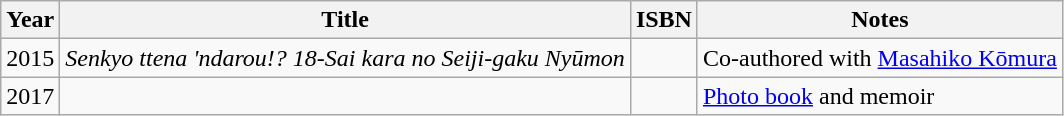<table class="wikitable">
<tr>
<th>Year</th>
<th>Title</th>
<th>ISBN</th>
<th>Notes</th>
</tr>
<tr>
<td>2015</td>
<td><em>Senkyo ttena 'ndarou!? 18-Sai kara no Seiji-gaku Nyūmon</em></td>
<td></td>
<td>Co-authored with <a href='#'>Masahiko Kōmura</a></td>
</tr>
<tr>
<td>2017</td>
<td><em></em></td>
<td></td>
<td><a href='#'>Photo book</a> and memoir</td>
</tr>
</table>
